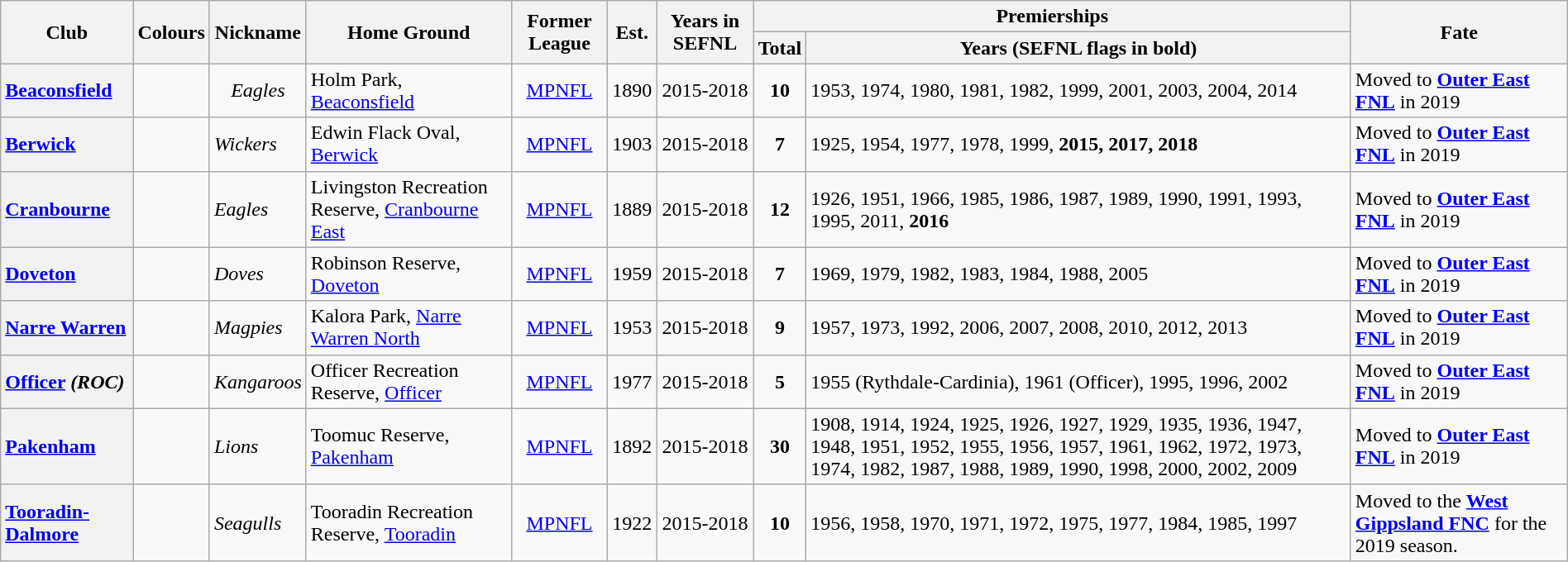<table class="wikitable sortable"   style="text-align:center; width:100%">
<tr>
<th rowspan="2">Club</th>
<th rowspan="2">Colours</th>
<th rowspan="2">Nickname</th>
<th rowspan="2">Home Ground</th>
<th rowspan="2">Former League</th>
<th rowspan="2">Est.</th>
<th rowspan="2">Years in SEFNL</th>
<th colspan="2">Premierships</th>
<th rowspan="2">Fate</th>
</tr>
<tr>
<th>Total</th>
<th>Years (SEFNL flags in bold)</th>
</tr>
<tr>
<th style="text-align:left"><a href='#'>Beaconsfield</a></th>
<td></td>
<td><em>Eagles</em></td>
<td align="left">Holm Park, <a href='#'>Beaconsfield</a></td>
<td><a href='#'>MPNFL</a></td>
<td>1890</td>
<td>2015-2018</td>
<td><strong>10</strong></td>
<td align="left">1953, 1974, 1980, 1981, 1982, 1999, 2001, 2003,  2004, 2014</td>
<td align="left">Moved to <a href='#'><strong>Outer East FNL</strong></a> in 2019</td>
</tr>
<tr>
<th style="text-align:left"><a href='#'>Berwick</a></th>
<td></td>
<td align="left"><em>Wickers</em></td>
<td align="left">Edwin Flack Oval, <a href='#'>Berwick</a></td>
<td><a href='#'>MPNFL</a></td>
<td>1903</td>
<td>2015-2018</td>
<td><strong>7</strong></td>
<td align="left">1925, 1954, 1977, 1978, 1999, <strong>2015, 2017, 2018</strong></td>
<td align="left">Moved to <a href='#'><strong>Outer East FNL</strong></a> in 2019</td>
</tr>
<tr>
<th style="text-align:left"><a href='#'>Cranbourne</a></th>
<td></td>
<td align="left"><em>Eagles</em></td>
<td align="left">Livingston Recreation Reserve, <a href='#'>Cranbourne East</a></td>
<td><a href='#'>MPNFL</a></td>
<td>1889</td>
<td>2015-2018</td>
<td><strong>12</strong></td>
<td align="left">1926, 1951, 1966, 1985, 1986, 1987, 1989, 1990, 1991, 1993, 1995, 2011, <strong>2016</strong></td>
<td align="left">Moved to <a href='#'><strong>Outer East FNL</strong></a> in 2019</td>
</tr>
<tr>
<th style="text-align:left"><a href='#'>Doveton</a></th>
<td></td>
<td align="left"><em>Doves</em></td>
<td align="left">Robinson Reserve, <a href='#'>Doveton</a></td>
<td><a href='#'>MPNFL</a></td>
<td>1959</td>
<td>2015-2018</td>
<td><strong>7</strong></td>
<td align="left">1969, 1979, 1982, 1983, 1984, 1988, 2005</td>
<td align="left">Moved to <a href='#'><strong>Outer East FNL</strong></a> in 2019</td>
</tr>
<tr>
<th style="text-align:left"><a href='#'>Narre Warren</a></th>
<td></td>
<td align="left"><em>Magpies</em></td>
<td align="left">Kalora Park, <a href='#'>Narre Warren North</a></td>
<td><a href='#'>MPNFL</a></td>
<td>1953</td>
<td>2015-2018</td>
<td><strong>9</strong></td>
<td align="left">1957, 1973, 1992, 2006, 2007, 2008, 2010, 2012, 2013</td>
<td align="left">Moved to <a href='#'><strong>Outer East FNL</strong></a> in 2019</td>
</tr>
<tr>
<th style="text-align:left"><a href='#'>Officer</a> <em>(ROC)</em></th>
<td></td>
<td align="left"><em>Kangaroos</em></td>
<td align="left">Officer Recreation Reserve, <a href='#'>Officer</a></td>
<td><a href='#'>MPNFL</a></td>
<td>1977</td>
<td>2015-2018</td>
<td><strong>5</strong></td>
<td align="left">1955 (Rythdale-Cardinia), 1961 (Officer), 1995, 1996, 2002</td>
<td align="left">Moved to <a href='#'><strong>Outer East FNL</strong></a> in 2019</td>
</tr>
<tr>
<th style="text-align:left"><a href='#'>Pakenham</a></th>
<td></td>
<td align="left"><em>Lions</em></td>
<td align="left">Toomuc Reserve, <a href='#'>Pakenham</a></td>
<td><a href='#'>MPNFL</a></td>
<td>1892</td>
<td>2015-2018</td>
<td><strong>30</strong></td>
<td align="left">1908, 1914, 1924, 1925, 1926, 1927, 1929, 1935, 1936, 1947, 1948, 1951, 1952, 1955, 1956, 1957, 1961, 1962, 1972, 1973, 1974, 1982, 1987, 1988, 1989, 1990, 1998, 2000, 2002, 2009</td>
<td align="left">Moved to <a href='#'><strong>Outer East FNL</strong></a> in 2019</td>
</tr>
<tr>
<th style="text-align:left"><a href='#'>Tooradin-Dalmore</a></th>
<td></td>
<td align="left"><em>Seagulls</em></td>
<td align="left">Tooradin Recreation Reserve, <a href='#'>Tooradin</a></td>
<td><a href='#'>MPNFL</a></td>
<td>1922</td>
<td>2015-2018</td>
<td><strong>10</strong></td>
<td align="left">1956, 1958, 1970, 1971, 1972, 1975, 1977, 1984, 1985, 1997</td>
<td align="left">Moved to the <a href='#'><strong>West Gippsland FNC</strong></a> for the 2019 season.</td>
</tr>
</table>
